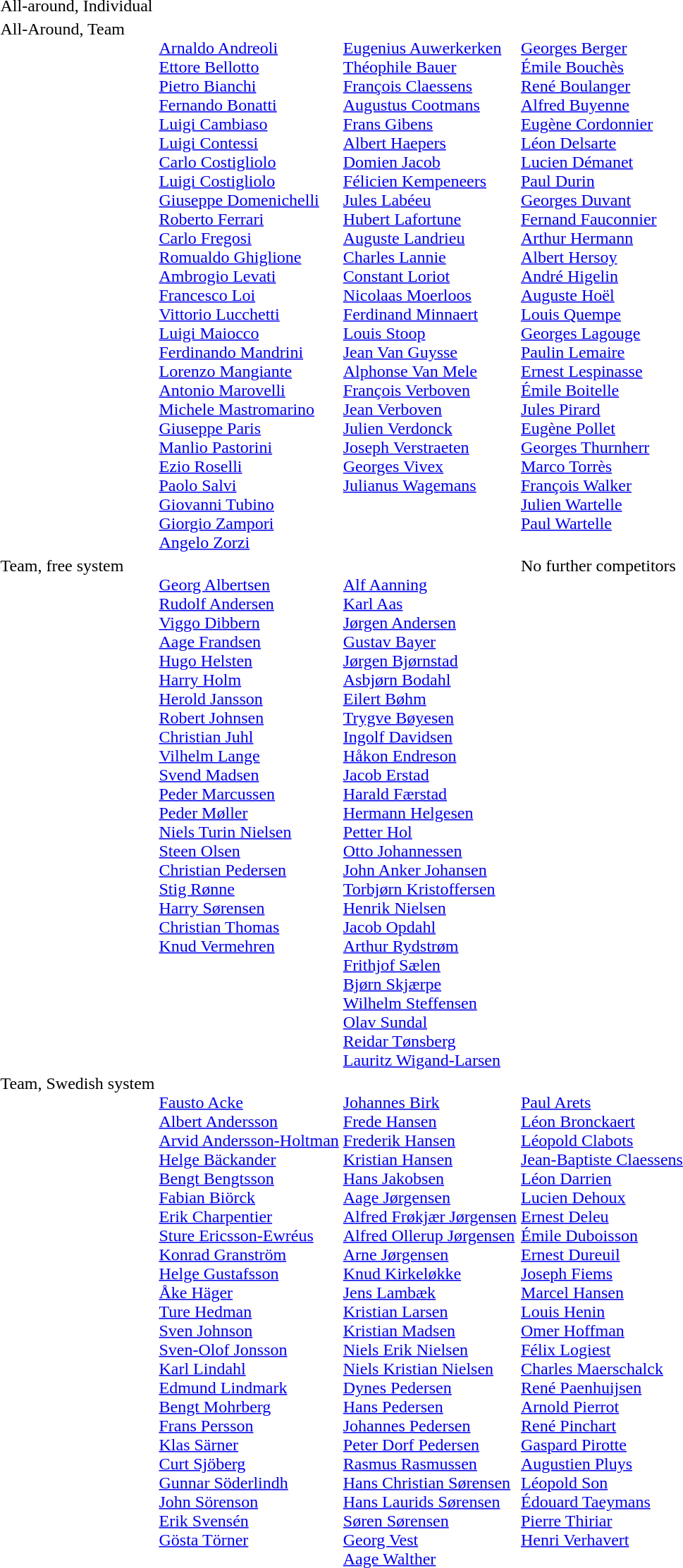<table>
<tr valign="top">
<td>All-around, Individual <br></td>
<td></td>
<td></td>
<td></td>
</tr>
<tr valign="top">
<td>All-Around, Team <br></td>
<td valign=top><br><a href='#'>Arnaldo Andreoli</a><br><a href='#'>Ettore Bellotto</a><br><a href='#'>Pietro Bianchi</a><br><a href='#'>Fernando Bonatti</a><br><a href='#'>Luigi Cambiaso</a><br><a href='#'>Luigi Contessi</a><br><a href='#'>Carlo Costigliolo</a><br><a href='#'>Luigi Costigliolo</a><br><a href='#'>Giuseppe Domenichelli</a><br><a href='#'>Roberto Ferrari</a><br><a href='#'>Carlo Fregosi</a><br><a href='#'>Romualdo Ghiglione</a><br><a href='#'>Ambrogio Levati</a><br><a href='#'>Francesco Loi</a><br><a href='#'>Vittorio Lucchetti</a><br><a href='#'>Luigi Maiocco</a><br><a href='#'>Ferdinando Mandrini</a><br><a href='#'>Lorenzo Mangiante</a><br><a href='#'>Antonio Marovelli</a><br><a href='#'>Michele Mastromarino</a><br><a href='#'>Giuseppe Paris</a><br><a href='#'>Manlio Pastorini</a><br><a href='#'>Ezio Roselli</a><br><a href='#'>Paolo Salvi</a><br><a href='#'>Giovanni Tubino</a><br><a href='#'>Giorgio Zampori</a><br><a href='#'>Angelo Zorzi</a></td>
<td valign=top><br><a href='#'>Eugenius Auwerkerken</a><br><a href='#'>Théophile Bauer</a><br><a href='#'>François Claessens</a><br><a href='#'>Augustus Cootmans</a><br><a href='#'>Frans Gibens</a><br><a href='#'>Albert Haepers</a><br><a href='#'>Domien Jacob</a><br><a href='#'>Félicien Kempeneers</a><br><a href='#'>Jules Labéeu</a><br><a href='#'>Hubert Lafortune</a><br><a href='#'>Auguste Landrieu</a><br><a href='#'>Charles Lannie</a><br><a href='#'>Constant Loriot</a><br><a href='#'>Nicolaas Moerloos</a><br><a href='#'>Ferdinand Minnaert</a><br><a href='#'>Louis Stoop</a><br><a href='#'>Jean Van Guysse</a><br><a href='#'>Alphonse Van Mele</a><br><a href='#'>François Verboven</a><br><a href='#'>Jean Verboven</a><br><a href='#'>Julien Verdonck</a><br><a href='#'>Joseph Verstraeten</a><br><a href='#'>Georges Vivex</a><br><a href='#'>Julianus Wagemans</a></td>
<td valign=top><br><a href='#'>Georges Berger</a><br><a href='#'>Émile Bouchès</a><br><a href='#'>René Boulanger</a><br><a href='#'>Alfred Buyenne</a><br><a href='#'>Eugène Cordonnier</a><br><a href='#'>Léon Delsarte</a><br><a href='#'>Lucien Démanet</a><br><a href='#'>Paul Durin</a><br><a href='#'>Georges Duvant</a><br><a href='#'>Fernand Fauconnier</a><br><a href='#'>Arthur Hermann</a><br><a href='#'>Albert Hersoy</a><br><a href='#'>André Higelin</a><br><a href='#'>Auguste Hoël</a><br><a href='#'>Louis Quempe</a><br><a href='#'>Georges Lagouge</a><br><a href='#'>Paulin Lemaire</a><br><a href='#'>Ernest Lespinasse</a><br><a href='#'>Émile Boitelle</a><br><a href='#'>Jules Pirard</a><br><a href='#'>Eugène Pollet</a><br><a href='#'>Georges Thurnherr</a><br><a href='#'>Marco Torrès</a><br><a href='#'>François Walker</a><br><a href='#'>Julien Wartelle</a><br><a href='#'>Paul Wartelle</a></td>
</tr>
<tr valign="top">
<td>Team, free system<br></td>
<td valign=top><br><a href='#'>Georg Albertsen</a><br><a href='#'>Rudolf Andersen</a><br><a href='#'>Viggo Dibbern</a><br><a href='#'>Aage Frandsen</a><br><a href='#'>Hugo Helsten</a><br><a href='#'>Harry Holm</a><br><a href='#'>Herold Jansson</a><br><a href='#'>Robert Johnsen</a><br><a href='#'>Christian Juhl</a><br><a href='#'>Vilhelm Lange</a><br><a href='#'>Svend Madsen</a><br><a href='#'>Peder Marcussen</a><br><a href='#'>Peder Møller</a><br><a href='#'>Niels Turin Nielsen</a><br><a href='#'>Steen Olsen</a><br><a href='#'>Christian Pedersen</a><br><a href='#'>Stig Rønne</a><br><a href='#'>Harry Sørensen</a><br><a href='#'>Christian Thomas</a><br><a href='#'>Knud Vermehren</a><br></td>
<td valign=top><br><a href='#'>Alf Aanning</a><br><a href='#'>Karl Aas</a><br><a href='#'>Jørgen Andersen</a><br><a href='#'>Gustav Bayer</a><br><a href='#'>Jørgen Bjørnstad</a><br><a href='#'>Asbjørn Bodahl</a><br><a href='#'>Eilert Bøhm</a><br><a href='#'>Trygve Bøyesen</a><br><a href='#'>Ingolf Davidsen</a><br><a href='#'>Håkon Endreson</a><br><a href='#'>Jacob Erstad</a><br><a href='#'>Harald Færstad</a><br><a href='#'>Hermann Helgesen</a><br><a href='#'>Petter Hol</a><br><a href='#'>Otto Johannessen</a><br><a href='#'>John Anker Johansen</a><br><a href='#'>Torbjørn Kristoffersen</a><br><a href='#'>Henrik Nielsen</a><br><a href='#'>Jacob Opdahl</a><br><a href='#'>Arthur Rydstrøm</a><br><a href='#'>Frithjof Sælen</a><br><a href='#'>Bjørn Skjærpe</a><br><a href='#'>Wilhelm Steffensen</a><br><a href='#'>Olav Sundal</a><br><a href='#'>Reidar Tønsberg</a><br><a href='#'>Lauritz Wigand-Larsen</a></td>
<td>No further competitors</td>
</tr>
<tr valign="top">
<td>Team, Swedish system<br></td>
<td valign=top><br><a href='#'>Fausto Acke</a><br><a href='#'>Albert Andersson</a><br><a href='#'>Arvid Andersson-Holtman</a><br><a href='#'>Helge Bäckander</a><br><a href='#'>Bengt Bengtsson</a><br><a href='#'>Fabian Biörck</a><br><a href='#'>Erik Charpentier</a><br><a href='#'>Sture Ericsson-Ewréus</a><br><a href='#'>Konrad Granström</a><br><a href='#'>Helge Gustafsson</a><br><a href='#'>Åke Häger</a><br><a href='#'>Ture Hedman</a><br><a href='#'>Sven Johnson</a><br><a href='#'>Sven-Olof Jonsson</a><br><a href='#'>Karl Lindahl</a><br><a href='#'>Edmund Lindmark</a><br><a href='#'>Bengt Mohrberg</a><br><a href='#'>Frans Persson</a><br><a href='#'>Klas Särner</a><br><a href='#'>Curt Sjöberg</a><br><a href='#'>Gunnar Söderlindh</a><br><a href='#'>John Sörenson</a><br><a href='#'>Erik Svensén</a><br><a href='#'>Gösta Törner</a></td>
<td valign=top><br><a href='#'>Johannes Birk</a><br><a href='#'>Frede Hansen</a><br><a href='#'>Frederik Hansen</a><br><a href='#'>Kristian Hansen</a><br><a href='#'>Hans Jakobsen</a><br><a href='#'>Aage Jørgensen</a><br><a href='#'>Alfred Frøkjær Jørgensen</a><br><a href='#'>Alfred Ollerup Jørgensen</a><br><a href='#'>Arne Jørgensen</a><br><a href='#'>Knud Kirkeløkke</a><br><a href='#'>Jens Lambæk</a><br><a href='#'>Kristian Larsen</a><br><a href='#'>Kristian Madsen</a><br><a href='#'>Niels Erik Nielsen</a><br><a href='#'>Niels Kristian Nielsen</a><br><a href='#'>Dynes Pedersen</a><br><a href='#'>Hans Pedersen</a><br><a href='#'>Johannes Pedersen</a><br><a href='#'>Peter Dorf Pedersen</a><br><a href='#'>Rasmus Rasmussen</a><br><a href='#'>Hans Christian Sørensen</a><br><a href='#'>Hans Laurids Sørensen</a><br><a href='#'>Søren Sørensen</a><br><a href='#'>Georg Vest</a><br><a href='#'>Aage Walther</a></td>
<td valign=top><br><a href='#'>Paul Arets</a><br><a href='#'>Léon Bronckaert</a><br><a href='#'>Léopold Clabots</a><br><a href='#'>Jean-Baptiste Claessens</a><br><a href='#'>Léon Darrien</a><br><a href='#'>Lucien Dehoux</a><br><a href='#'>Ernest Deleu</a><br><a href='#'>Émile Duboisson</a><br><a href='#'>Ernest Dureuil</a><br><a href='#'>Joseph Fiems</a><br><a href='#'>Marcel Hansen</a><br><a href='#'>Louis Henin</a><br><a href='#'>Omer Hoffman</a><br><a href='#'>Félix Logiest</a><br><a href='#'>Charles Maerschalck</a><br><a href='#'>René Paenhuijsen</a><br><a href='#'>Arnold Pierrot</a><br><a href='#'>René Pinchart</a><br><a href='#'>Gaspard Pirotte</a><br><a href='#'>Augustien Pluys</a><br><a href='#'>Léopold Son</a><br><a href='#'>Édouard Taeymans</a><br><a href='#'>Pierre Thiriar</a><br><a href='#'>Henri Verhavert</a></td>
</tr>
</table>
